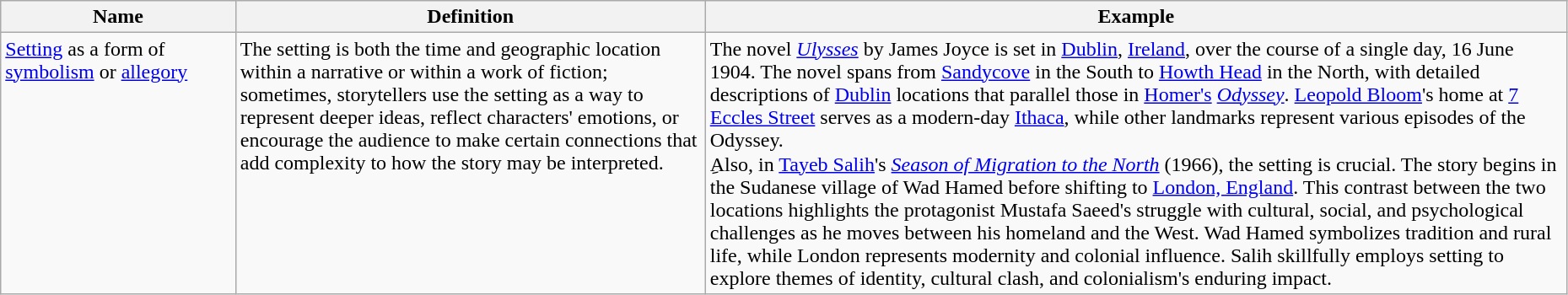<table class="wikitable sortable" style="border:1px;; width:98%;">
<tr valign="top">
<th style="width:15%">Name</th>
<th style="width:30%">Definition</th>
<th style="width:70%">Example</th>
</tr>
<tr valign="top">
<td><a href='#'>Setting</a> as a form of <a href='#'>symbolism</a> or <a href='#'>allegory</a></td>
<td>The setting is both the time and geographic location within a narrative or within a work of fiction; sometimes, storytellers use the setting as a way to represent deeper ideas, reflect characters' emotions, or encourage the audience to make certain connections that add complexity to how the story may be interpreted.</td>
<td>The novel <em><a href='#'>Ulysses</a></em> by James Joyce is set in <a href='#'>Dublin</a>, <a href='#'>Ireland</a>,  over the course of a single day, 16 June 1904. The novel spans from <a href='#'>Sandycove</a> in the South to <a href='#'>Howth Head</a> in the North, with detailed descriptions of <a href='#'>Dublin</a> locations that parallel those in <a href='#'>Homer's</a> <em><a href='#'>Odyssey</a></em>. <a href='#'>Leopold Bloom</a>'s home at <a href='#'>7 Eccles Street</a> serves as a modern-day <a href='#'>Ithaca</a>, while other landmarks represent various episodes of the Odyssey.<br>ِAlso, in <a href='#'>Tayeb Salih</a>'s <em><a href='#'>Season of Migration to the North</a></em> (1966), the setting is crucial. The story begins in the Sudanese village of Wad Hamed before shifting to <a href='#'>London, England</a>. This contrast between the two locations highlights the protagonist Mustafa Saeed's struggle with cultural, social, and psychological challenges as he moves between his homeland and the West. Wad Hamed symbolizes tradition and rural life, while London represents modernity and colonial influence. Salih skillfully employs setting to explore themes of identity, cultural clash, and colonialism's enduring impact.</td>
</tr>
</table>
